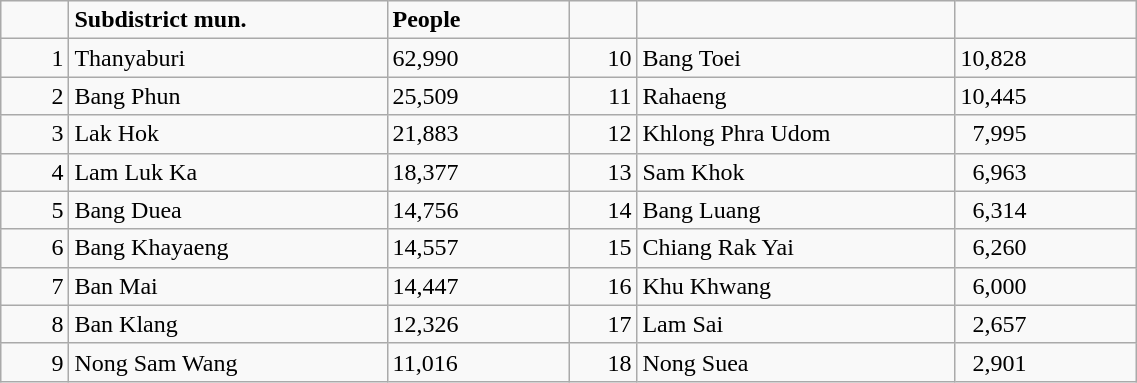<table class="wikitable" style= "width:60%;">
<tr>
<td scope="col" style="width:6%;"> </td>
<td scope="col" style="width:28%;"><strong>Subdistrict mun.</strong></td>
<td scope="col" style="width:16%;"><strong>People</strong></td>
<td scope="col" style="width:6%;"> </td>
<td scope="col" style="width:28%;"> </td>
<td scope="col" style="widht:16%;"> </td>
</tr>
<tr>
<td scope="row" style="text-align:right;">1</td>
<td>Thanyaburi</td>
<td>62,990</td>
<td style="text-align:right;">10</td>
<td>Bang Toei</td>
<td>10,828</td>
</tr>
<tr>
<td scope="row" style="text-align:right;">2</td>
<td>Bang Phun</td>
<td>25,509</td>
<td style="text-align:right;">11</td>
<td>Rahaeng</td>
<td>10,445</td>
</tr>
<tr>
<td scope="row" style="text-align:right;">3</td>
<td>Lak Hok</td>
<td>21,883</td>
<td style="text-align:right;">12</td>
<td>Khlong Phra Udom</td>
<td>  7,995</td>
</tr>
<tr>
<td scope="row" style="text-align:right;">4</td>
<td>Lam Luk Ka</td>
<td>18,377</td>
<td style="text-align:right;">13</td>
<td>Sam Khok</td>
<td>  6,963</td>
</tr>
<tr>
<td scope="row" style="text-align:right;">5</td>
<td>Bang Duea</td>
<td>14,756</td>
<td style="text-align:right;">14</td>
<td>Bang Luang</td>
<td>  6,314</td>
</tr>
<tr>
<td scope="row" style="text-align:right;">6</td>
<td>Bang Khayaeng</td>
<td>14,557</td>
<td style="text-align:right;">15</td>
<td>Chiang Rak Yai</td>
<td>  6,260</td>
</tr>
<tr>
<td scope="row" style="text-align:right;">7</td>
<td>Ban Mai</td>
<td>14,447</td>
<td style="text-align:right;">16</td>
<td>Khu Khwang</td>
<td>  6,000</td>
</tr>
<tr>
<td scope="row" style="text-align:right;">8</td>
<td>Ban Klang</td>
<td>12,326</td>
<td style="text-align:right;">17</td>
<td>Lam Sai</td>
<td>  2,657</td>
</tr>
<tr>
<td scope="row" style="text-align:right;">9</td>
<td>Nong Sam Wang</td>
<td>11,016</td>
<td style="text-align:right;">18</td>
<td>Nong Suea</td>
<td>  2,901</td>
</tr>
</table>
